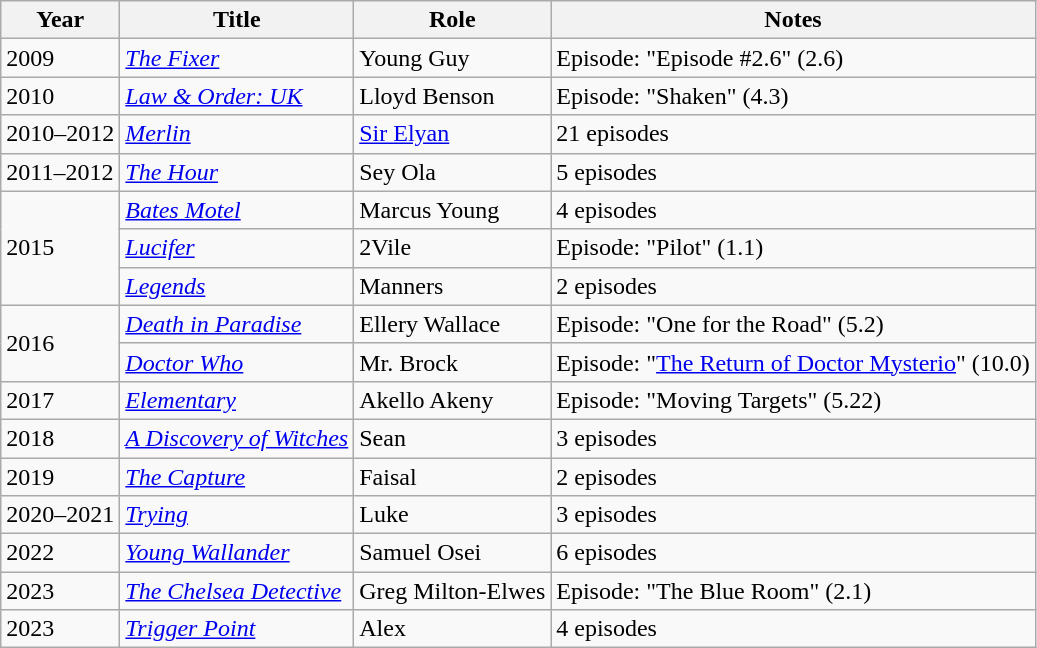<table class="wikitable sortable">
<tr>
<th>Year</th>
<th>Title</th>
<th>Role</th>
<th class="unsortable">Notes</th>
</tr>
<tr>
<td>2009</td>
<td><em><a href='#'>The Fixer</a></em></td>
<td>Young Guy</td>
<td>Episode: "Episode #2.6" (2.6)</td>
</tr>
<tr>
<td>2010</td>
<td><em><a href='#'>Law & Order: UK</a></em></td>
<td>Lloyd Benson</td>
<td>Episode: "Shaken" (4.3)</td>
</tr>
<tr>
<td>2010–2012</td>
<td><em><a href='#'>Merlin</a></em></td>
<td><a href='#'>Sir Elyan</a></td>
<td>21 episodes</td>
</tr>
<tr>
<td>2011–2012</td>
<td><em><a href='#'>The Hour</a></em></td>
<td>Sey Ola</td>
<td>5 episodes</td>
</tr>
<tr>
<td rowspan=3>2015</td>
<td><em><a href='#'>Bates Motel</a></em></td>
<td>Marcus Young</td>
<td>4 episodes</td>
</tr>
<tr>
<td><em><a href='#'>Lucifer</a></em></td>
<td>2Vile</td>
<td>Episode: "Pilot" (1.1)</td>
</tr>
<tr>
<td><em><a href='#'>Legends</a></em></td>
<td>Manners</td>
<td>2 episodes</td>
</tr>
<tr>
<td rowspan=2>2016</td>
<td><em><a href='#'>Death in Paradise</a></em></td>
<td>Ellery Wallace</td>
<td>Episode: "One for the Road" (5.2)</td>
</tr>
<tr>
<td><em><a href='#'>Doctor Who</a></em></td>
<td>Mr. Brock</td>
<td>Episode: "<a href='#'>The Return of Doctor Mysterio</a>" (10.0)</td>
</tr>
<tr>
<td>2017</td>
<td><em><a href='#'>Elementary</a></em></td>
<td>Akello Akeny</td>
<td>Episode: "Moving Targets" (5.22)</td>
</tr>
<tr>
<td>2018</td>
<td><em><a href='#'>A Discovery of Witches</a></em></td>
<td>Sean</td>
<td>3 episodes</td>
</tr>
<tr>
<td>2019</td>
<td><em><a href='#'>The Capture</a></em></td>
<td>Faisal</td>
<td>2 episodes</td>
</tr>
<tr>
<td>2020–2021</td>
<td><em><a href='#'>Trying</a></em></td>
<td>Luke</td>
<td>3 episodes</td>
</tr>
<tr>
<td>2022</td>
<td><em><a href='#'>Young Wallander</a></em></td>
<td>Samuel Osei</td>
<td>6 episodes</td>
</tr>
<tr>
<td>2023</td>
<td><em><a href='#'>The Chelsea Detective</a></em></td>
<td>Greg Milton-Elwes</td>
<td>Episode: "The Blue Room" (2.1)</td>
</tr>
<tr>
<td>2023</td>
<td><em><a href='#'>Trigger Point</a></em></td>
<td>Alex</td>
<td>4 episodes</td>
</tr>
</table>
